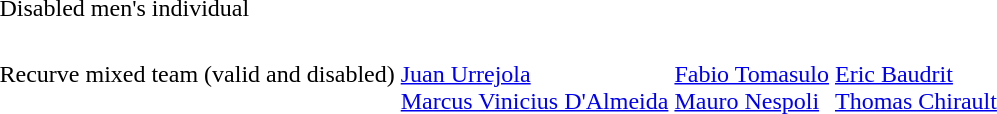<table>
<tr>
<td>Disabled men's individual</td>
<td></td>
<td></td>
<td></td>
</tr>
<tr>
<td></td>
<td></td>
<td></td>
<td></td>
</tr>
<tr>
<td>Recurve mixed team (valid and disabled)</td>
<td><br><a href='#'>Juan Urrejola</a><br><a href='#'>Marcus Vinicius D'Almeida</a></td>
<td><br><a href='#'>Fabio Tomasulo</a><br><a href='#'>Mauro Nespoli</a></td>
<td><br><a href='#'>Eric Baudrit</a><br><a href='#'>Thomas Chirault</a></td>
</tr>
</table>
